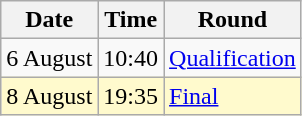<table class="wikitable">
<tr>
<th>Date</th>
<th>Time</th>
<th>Round</th>
</tr>
<tr>
<td>6 August</td>
<td>10:40</td>
<td><a href='#'>Qualification</a></td>
</tr>
<tr style=background:lemonchiffon>
<td>8 August</td>
<td>19:35</td>
<td><a href='#'>Final</a></td>
</tr>
</table>
